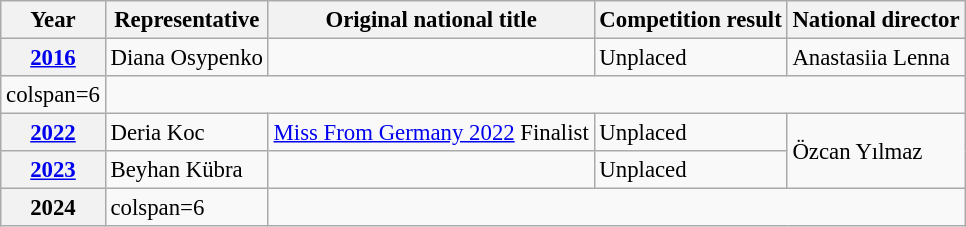<table class="wikitable defaultcenter col2left col5left" style="font-size:95%;">
<tr>
<th>Year</th>
<th>Representative</th>
<th>Original national title</th>
<th>Competition result</th>
<th>National director</th>
</tr>
<tr>
<th><a href='#'>2016</a></th>
<td>Diana Osypenko</td>
<td></td>
<td>Unplaced</td>
<td>Anastasiia Lenna</td>
</tr>
<tr>
<td>colspan=6 </td>
</tr>
<tr>
<th><a href='#'>2022</a></th>
<td>Deria Koc</td>
<td><a href='#'>Miss From Germany 2022</a> Finalist</td>
<td>Unplaced</td>
<td rowspan=2>Özcan Yılmaz</td>
</tr>
<tr>
<th><a href='#'>2023</a></th>
<td>Beyhan Kübra</td>
<td></td>
<td>Unplaced</td>
</tr>
<tr>
<th>2024</th>
<td>colspan=6 </td>
</tr>
</table>
